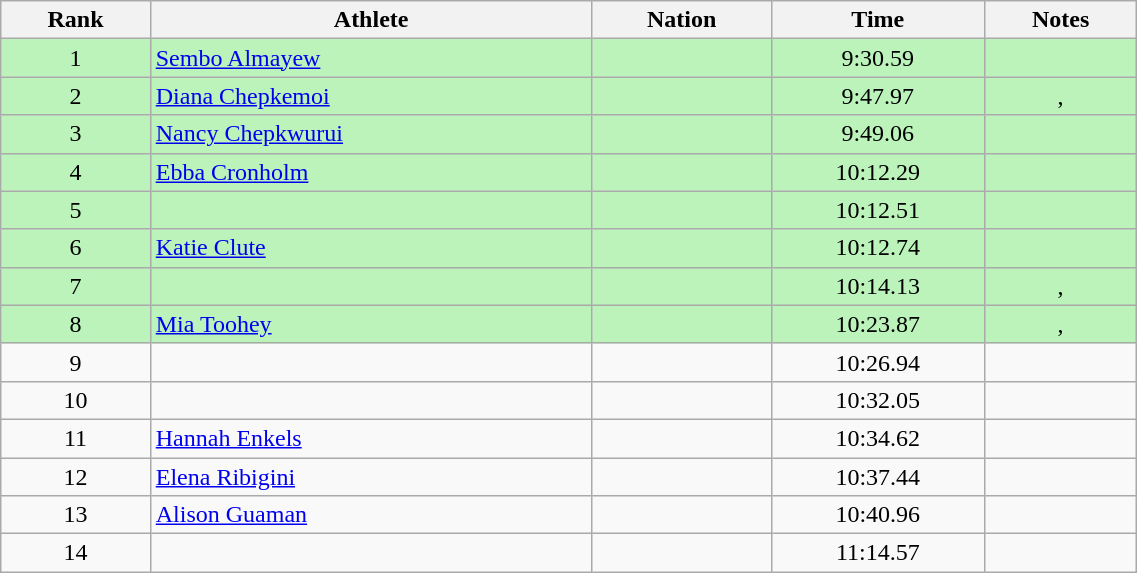<table class="wikitable sortable" style="text-align:center;width: 60%;">
<tr>
<th scope="col">Rank</th>
<th scope="col">Athlete</th>
<th scope="col">Nation</th>
<th scope="col">Time</th>
<th scope="col">Notes</th>
</tr>
<tr bgcolor=bbf3bb>
<td>1</td>
<td align=left><a href='#'>Sembo Almayew</a></td>
<td align=left></td>
<td>9:30.59</td>
<td></td>
</tr>
<tr bgcolor=bbf3bb>
<td>2</td>
<td align=left><a href='#'>Diana Chepkemoi</a></td>
<td align=left></td>
<td>9:47.97</td>
<td>, </td>
</tr>
<tr bgcolor=bbf3bb>
<td>3</td>
<td align=left><a href='#'>Nancy Chepkwurui</a></td>
<td align=left></td>
<td>9:49.06</td>
<td></td>
</tr>
<tr bgcolor=bbf3bb>
<td>4</td>
<td align=left><a href='#'>Ebba Cronholm</a></td>
<td align=left></td>
<td>10:12.29</td>
<td></td>
</tr>
<tr bgcolor=bbf3bb>
<td>5</td>
<td align=left></td>
<td align=left></td>
<td>10:12.51</td>
<td></td>
</tr>
<tr bgcolor=bbf3bb>
<td>6</td>
<td align=left><a href='#'>Katie Clute</a></td>
<td align=left></td>
<td>10:12.74</td>
<td></td>
</tr>
<tr bgcolor=bbf3bb>
<td>7</td>
<td align=left></td>
<td align=left></td>
<td>10:14.13</td>
<td>, </td>
</tr>
<tr bgcolor=bbf3bb>
<td>8</td>
<td align=left><a href='#'>Mia Toohey</a></td>
<td align=left></td>
<td>10:23.87</td>
<td>, </td>
</tr>
<tr>
<td>9</td>
<td align=left></td>
<td align=left></td>
<td>10:26.94</td>
<td></td>
</tr>
<tr>
<td>10</td>
<td align=left></td>
<td align=left></td>
<td>10:32.05</td>
<td></td>
</tr>
<tr>
<td>11</td>
<td align=left><a href='#'>Hannah Enkels</a></td>
<td align=left></td>
<td>10:34.62</td>
<td></td>
</tr>
<tr>
<td>12</td>
<td align=left><a href='#'>Elena Ribigini</a></td>
<td align=left></td>
<td>10:37.44</td>
<td></td>
</tr>
<tr>
<td>13</td>
<td align=left><a href='#'>Alison Guaman</a></td>
<td align=left></td>
<td>10:40.96</td>
<td></td>
</tr>
<tr>
<td>14</td>
<td align=left></td>
<td align=left></td>
<td>11:14.57</td>
<td></td>
</tr>
</table>
